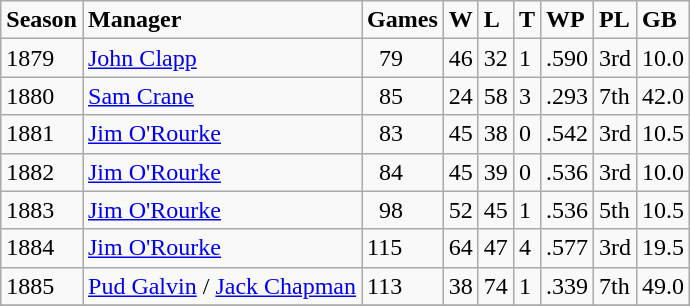<table class="wikitable" | style="align: left; margin: 0px" |>
<tr>
<td><strong>Season</strong></td>
<td><strong>Manager</strong></td>
<td><strong>Games</strong></td>
<td><strong>W</strong></td>
<td><strong>L</strong></td>
<td><strong>T</strong></td>
<td><strong>WP</strong></td>
<td><strong>PL</strong></td>
<td><strong>GB</strong></td>
</tr>
<tr>
<td>1879</td>
<td><a href='#'>John Clapp</a></td>
<td>  79</td>
<td>46</td>
<td>32</td>
<td>1</td>
<td>.590</td>
<td>3rd</td>
<td>10.0</td>
</tr>
<tr>
<td>1880</td>
<td><a href='#'>Sam Crane</a></td>
<td>  85</td>
<td>24</td>
<td>58</td>
<td>3</td>
<td>.293</td>
<td>7th</td>
<td>42.0</td>
</tr>
<tr>
<td>1881</td>
<td><a href='#'>Jim O'Rourke</a></td>
<td>  83</td>
<td>45</td>
<td>38</td>
<td>0</td>
<td>.542</td>
<td>3rd</td>
<td>10.5</td>
</tr>
<tr>
<td>1882</td>
<td><a href='#'>Jim O'Rourke</a></td>
<td>  84</td>
<td>45</td>
<td>39</td>
<td>0</td>
<td>.536</td>
<td>3rd</td>
<td>10.0</td>
</tr>
<tr>
<td>1883</td>
<td><a href='#'>Jim O'Rourke</a></td>
<td>  98</td>
<td>52</td>
<td>45</td>
<td>1</td>
<td>.536</td>
<td>5th</td>
<td>10.5</td>
</tr>
<tr>
<td>1884</td>
<td><a href='#'>Jim O'Rourke</a></td>
<td>115</td>
<td>64</td>
<td>47</td>
<td>4</td>
<td>.577</td>
<td>3rd</td>
<td>19.5</td>
</tr>
<tr>
<td>1885</td>
<td><a href='#'>Pud Galvin</a> / <a href='#'>Jack Chapman</a></td>
<td>113</td>
<td>38</td>
<td>74</td>
<td>1</td>
<td>.339</td>
<td>7th</td>
<td>49.0</td>
</tr>
<tr>
</tr>
</table>
